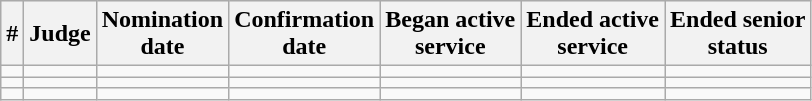<table class="sortable wikitable">
<tr bgcolor="#ececec">
<th>#</th>
<th>Judge</th>
<th>Nomination<br>date</th>
<th>Confirmation<br>date</th>
<th>Began active<br>service</th>
<th>Ended active<br>service</th>
<th>Ended senior<br>status</th>
</tr>
<tr>
<td></td>
<td></td>
<td></td>
<td></td>
<td></td>
<td></td>
<td align="center"></td>
</tr>
<tr>
<td></td>
<td></td>
<td></td>
<td></td>
<td></td>
<td></td>
<td align="center"></td>
</tr>
<tr>
<td></td>
<td></td>
<td></td>
<td></td>
<td></td>
<td></td>
<td align="center"></td>
</tr>
</table>
